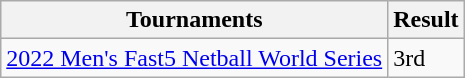<table class="wikitable collapsible">
<tr>
<th>Tournaments</th>
<th>Result</th>
</tr>
<tr>
<td><a href='#'>2022 Men's Fast5 Netball World Series</a></td>
<td>3rd</td>
</tr>
</table>
